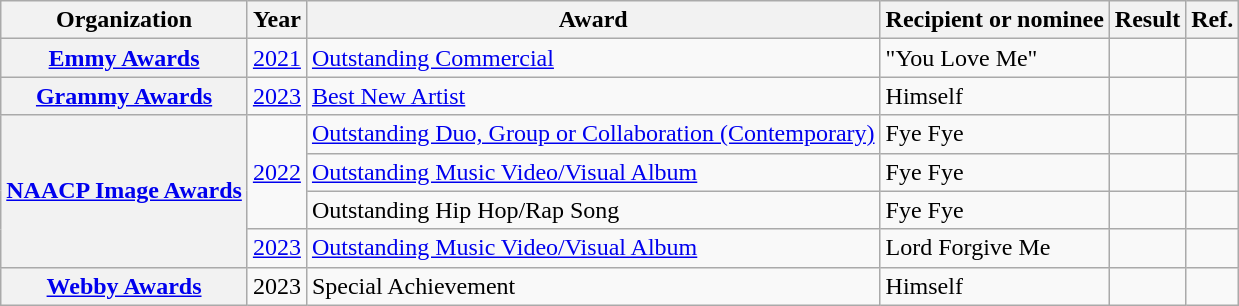<table class="wikitable sortable plainrowheaders">
<tr>
<th>Organization</th>
<th>Year</th>
<th>Award</th>
<th>Recipient or nominee</th>
<th>Result</th>
<th>Ref.</th>
</tr>
<tr>
<th scope="row"><a href='#'>Emmy Awards</a></th>
<td><a href='#'>2021</a></td>
<td><a href='#'>Outstanding Commercial</a></td>
<td>"You Love Me"</td>
<td></td>
<td></td>
</tr>
<tr>
<th scope="row"><a href='#'>Grammy Awards</a></th>
<td><a href='#'>2023</a></td>
<td><a href='#'>Best New Artist</a></td>
<td>Himself</td>
<td></td>
<td></td>
</tr>
<tr>
<th scope="row" rowspan="4"><a href='#'>NAACP Image Awards</a></th>
<td rowspan="3"><a href='#'>2022</a></td>
<td><a href='#'>Outstanding Duo, Group or Collaboration (Contemporary)</a></td>
<td>Fye Fye</td>
<td></td>
<td></td>
</tr>
<tr>
<td><a href='#'>Outstanding Music Video/Visual Album</a></td>
<td>Fye Fye</td>
<td></td>
<td></td>
</tr>
<tr>
<td>Outstanding Hip Hop/Rap Song</td>
<td>Fye Fye</td>
<td></td>
<td></td>
</tr>
<tr>
<td><a href='#'>2023</a></td>
<td><a href='#'>Outstanding Music Video/Visual Album</a></td>
<td>Lord Forgive Me</td>
<td></td>
<td></td>
</tr>
<tr>
<th scope="row"><a href='#'>Webby Awards</a></th>
<td>2023</td>
<td>Special Achievement</td>
<td>Himself</td>
<td></td>
<td></td>
</tr>
</table>
